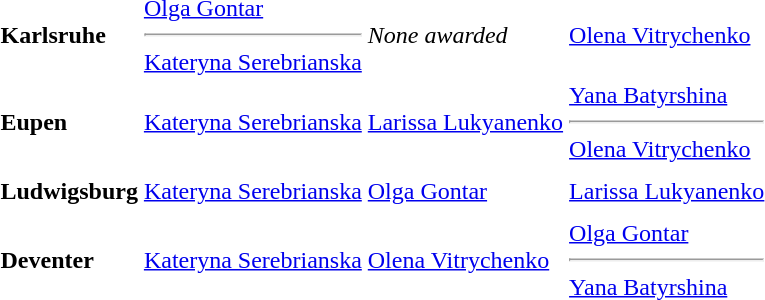<table>
<tr>
<th scope=row style="text-align:left">Karlsruhe</th>
<td style="height:30px;"> <a href='#'>Olga Gontar</a><hr> <a href='#'>Kateryna Serebrianska</a></td>
<td style="height:30px;"><em>None awarded</em></td>
<td style="height:30px;"> <a href='#'>Olena Vitrychenko</a></td>
</tr>
<tr>
<th scope=row style="text-align:left">Eupen</th>
<td style="height:30px;"> <a href='#'>Kateryna Serebrianska</a></td>
<td style="height:30px;"> <a href='#'>Larissa Lukyanenko</a></td>
<td style="height:30px;"> <a href='#'>Yana Batyrshina</a><hr> <a href='#'>Olena Vitrychenko</a></td>
</tr>
<tr>
<th scope=row style="text-align:left">Ludwigsburg</th>
<td style="height:30px;"> <a href='#'>Kateryna Serebrianska</a></td>
<td style="height:30px;"> <a href='#'>Olga Gontar</a></td>
<td style="height:30px;"> <a href='#'>Larissa Lukyanenko</a></td>
</tr>
<tr>
<th scope=row style="text-align:left">Deventer</th>
<td style="height:30px;"> <a href='#'>Kateryna Serebrianska</a></td>
<td style="height:30px;"> <a href='#'>Olena Vitrychenko</a></td>
<td style="height:30px;"> <a href='#'>Olga Gontar</a><hr> <a href='#'>Yana Batyrshina</a></td>
</tr>
<tr>
</tr>
</table>
